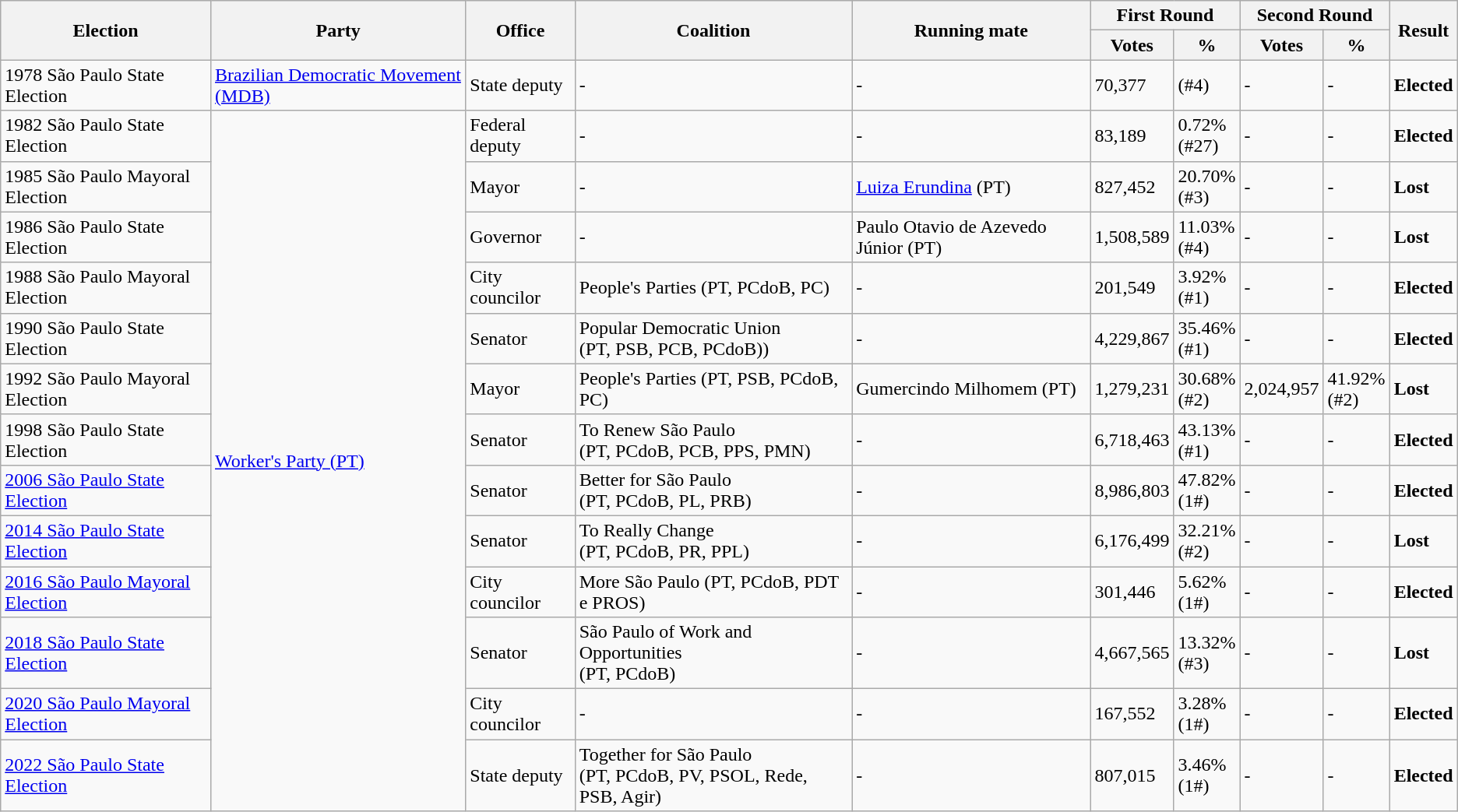<table class="wikitable">
<tr>
<th rowspan="2">Election</th>
<th rowspan="2">Party</th>
<th rowspan="2">Office</th>
<th rowspan="2">Coalition</th>
<th rowspan="2">Running mate</th>
<th colspan="2">First Round</th>
<th colspan="2">Second Round</th>
<th rowspan="2">Result</th>
</tr>
<tr>
<th>Votes</th>
<th>%</th>
<th>Votes</th>
<th>%</th>
</tr>
<tr>
<td>1978 São Paulo State Election</td>
<td><a href='#'>Brazilian Democratic Movement (MDB)</a></td>
<td>State deputy</td>
<td>-</td>
<td>-</td>
<td>70,377</td>
<td>(#4)</td>
<td>-</td>
<td>-</td>
<td><strong>Elected</strong></td>
</tr>
<tr>
<td>1982 São Paulo State Election</td>
<td rowspan="13"><a href='#'>Worker's Party (PT)</a></td>
<td>Federal deputy</td>
<td>-</td>
<td>-</td>
<td>83,189</td>
<td>0.72%<br>(#27)</td>
<td>-</td>
<td>-</td>
<td><strong>Elected</strong></td>
</tr>
<tr>
<td>1985 São Paulo Mayoral Election</td>
<td>Mayor</td>
<td>-</td>
<td><a href='#'>Luiza Erundina</a> (PT)</td>
<td>827,452</td>
<td>20.70%<br>(#3)</td>
<td>-</td>
<td>-</td>
<td><strong>Lost</strong></td>
</tr>
<tr>
<td>1986 São Paulo State Election</td>
<td>Governor</td>
<td>-</td>
<td>Paulo Otavio de Azevedo Júnior (PT)</td>
<td>1,508,589</td>
<td>11.03%<br>(#4)</td>
<td>-</td>
<td>-</td>
<td><strong>Lost</strong></td>
</tr>
<tr>
<td>1988 São Paulo Mayoral Election</td>
<td>City councilor</td>
<td>People's Parties (PT, PCdoB, PC)</td>
<td>-</td>
<td>201,549</td>
<td>3.92%<br>(#1)</td>
<td>-</td>
<td>-</td>
<td><strong>Elected</strong></td>
</tr>
<tr>
<td>1990 São Paulo State Election</td>
<td>Senator</td>
<td>Popular Democratic Union<br>(PT, PSB, PCB, PCdoB))</td>
<td>-</td>
<td>4,229,867</td>
<td>35.46%<br>(#1)</td>
<td>-</td>
<td>-</td>
<td><strong>Elected</strong></td>
</tr>
<tr>
<td>1992 São Paulo Mayoral Election</td>
<td>Mayor</td>
<td>People's Parties (PT, PSB, PCdoB, PC)</td>
<td>Gumercindo Milhomem (PT)</td>
<td>1,279,231</td>
<td>30.68%<br>(#2)</td>
<td>2,024,957</td>
<td>41.92%<br>(#2)</td>
<td><strong>Lost</strong></td>
</tr>
<tr>
<td>1998 São Paulo State Election</td>
<td>Senator</td>
<td>To Renew São Paulo<br>(PT, PCdoB, PCB, PPS, PMN)</td>
<td>-</td>
<td>6,718,463</td>
<td>43.13%<br>(#1)</td>
<td>-</td>
<td>-</td>
<td><strong>Elected</strong></td>
</tr>
<tr>
<td><a href='#'>2006 São Paulo State Election</a></td>
<td>Senator</td>
<td>Better for São Paulo<br>(PT, PCdoB, PL, PRB)</td>
<td>-</td>
<td>8,986,803</td>
<td>47.82%<br>(1#)</td>
<td>-</td>
<td>-</td>
<td><strong>Elected</strong></td>
</tr>
<tr>
<td><a href='#'>2014 São Paulo State Election</a></td>
<td>Senator</td>
<td>To Really Change<br>(PT, PCdoB, PR, PPL)</td>
<td>-</td>
<td>6,176,499</td>
<td>32.21%<br>(#2)</td>
<td>-</td>
<td>-</td>
<td><strong>Lost</strong></td>
</tr>
<tr>
<td><a href='#'>2016 São Paulo Mayoral Election</a></td>
<td>City councilor</td>
<td>More São Paulo (PT, PCdoB, PDT e PROS)</td>
<td>-</td>
<td>301,446</td>
<td>5.62%<br>(1#)</td>
<td>-</td>
<td>-</td>
<td><strong>Elected</strong></td>
</tr>
<tr>
<td><a href='#'>2018 São Paulo State Election</a></td>
<td>Senator</td>
<td>São Paulo of Work and Opportunities<br>(PT, PCdoB)</td>
<td>-</td>
<td>4,667,565</td>
<td>13.32%<br>(#3)</td>
<td>-</td>
<td>-</td>
<td><strong>Lost</strong></td>
</tr>
<tr>
<td><a href='#'>2020 São Paulo Mayoral Election</a></td>
<td>City councilor</td>
<td>-</td>
<td>-</td>
<td>167,552</td>
<td>3.28%<br>(1#)</td>
<td>-</td>
<td>-</td>
<td><strong>Elected</strong></td>
</tr>
<tr>
<td><a href='#'>2022 São Paulo State Election</a></td>
<td>State deputy</td>
<td>Together for São Paulo<br>(PT, PCdoB, PV, PSOL, Rede, PSB, Agir)</td>
<td>-</td>
<td>807,015</td>
<td>3.46%<br>(1#)</td>
<td>-</td>
<td>-</td>
<td><strong>Elected</strong></td>
</tr>
</table>
